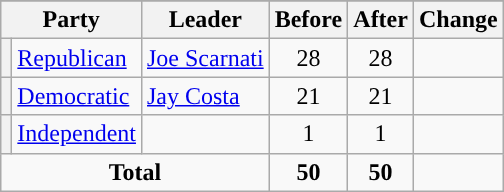<table class="wikitable" style="text-align:center;">
<tr>
</tr>
<tr>
<th colspan=2>Party</th>
<th>Leader</th>
<th>Before</th>
<th>After</th>
<th>Change</th>
</tr>
<tr>
<th style="background-color:"></th>
<td style="text-align:left;"><a href='#'>Republican</a></td>
<td style="text-align:left;"><a href='#'>Joe Scarnati</a></td>
<td>28</td>
<td>28</td>
<td></td>
</tr>
<tr>
<th style="background-color:"></th>
<td style="text-align:left;"><a href='#'>Democratic</a></td>
<td style="text-align:left;"><a href='#'>Jay Costa</a></td>
<td>21</td>
<td>21</td>
<td></td>
</tr>
<tr>
<th style="background-color:"></th>
<td style="text-align:left;"><a href='#'>Independent</a></td>
<td style="text-align:left;"></td>
<td>1</td>
<td>1</td>
<td></td>
</tr>
<tr>
<td colspan=3><strong>Total</strong></td>
<td><strong>50</strong></td>
<td><strong>50</strong></td>
<td></td>
</tr>
</table>
